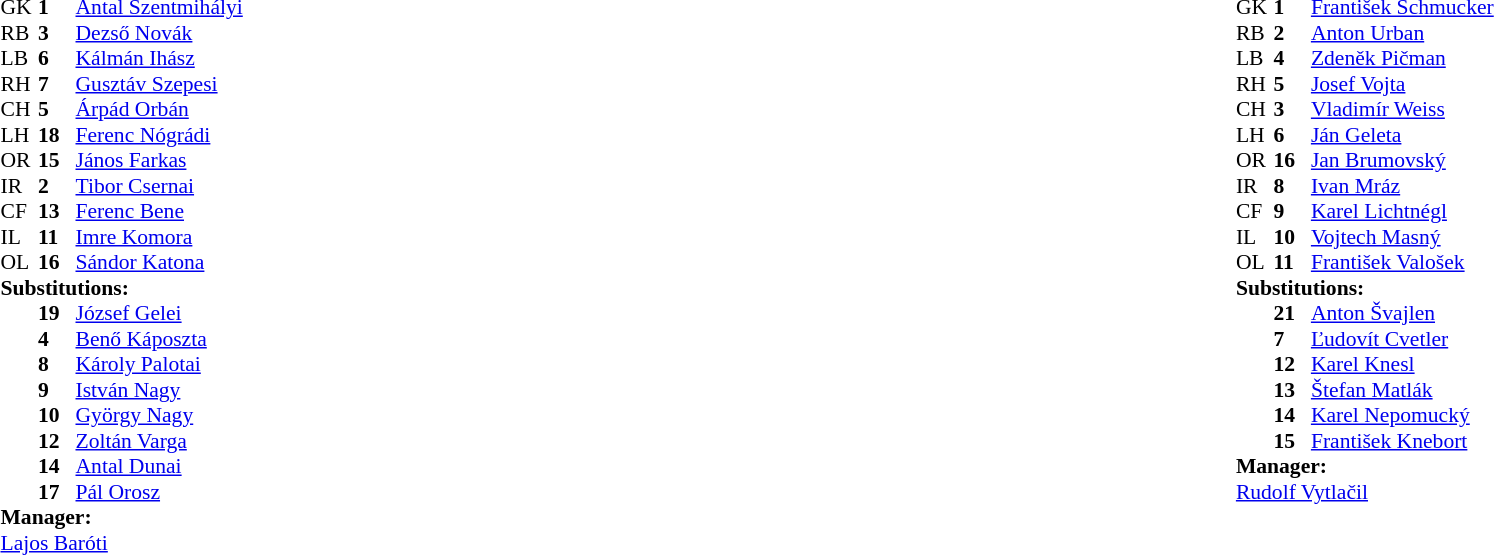<table width="100%">
<tr>
<td valign="top" width="40%"><br><table style="font-size:90%" cellspacing="0" cellpadding="0">
<tr>
<th width=25></th>
<th width=25></th>
</tr>
<tr>
<td>GK</td>
<td><strong>1</strong></td>
<td><a href='#'>Antal Szentmihályi</a></td>
</tr>
<tr>
<td>RB</td>
<td><strong>3</strong></td>
<td><a href='#'>Dezső Novák</a></td>
</tr>
<tr>
<td>LB</td>
<td><strong>6</strong></td>
<td><a href='#'>Kálmán Ihász</a></td>
</tr>
<tr>
<td>RH</td>
<td><strong>7</strong></td>
<td><a href='#'>Gusztáv Szepesi</a></td>
</tr>
<tr>
<td>CH</td>
<td><strong>5</strong></td>
<td><a href='#'>Árpád Orbán</a></td>
</tr>
<tr>
<td>LH</td>
<td><strong>18</strong></td>
<td><a href='#'>Ferenc Nógrádi</a></td>
</tr>
<tr>
<td>OR</td>
<td><strong>15</strong></td>
<td><a href='#'>János Farkas</a></td>
</tr>
<tr>
<td>IR</td>
<td><strong>2</strong></td>
<td><a href='#'>Tibor Csernai</a></td>
</tr>
<tr>
<td>CF</td>
<td><strong>13</strong></td>
<td><a href='#'>Ferenc Bene</a></td>
</tr>
<tr>
<td>IL</td>
<td><strong>11</strong></td>
<td><a href='#'>Imre Komora</a></td>
</tr>
<tr>
<td>OL</td>
<td><strong>16</strong></td>
<td><a href='#'>Sándor Katona</a></td>
</tr>
<tr>
<td colspan=3><strong>Substitutions:</strong></td>
</tr>
<tr>
<td></td>
<td><strong>19</strong></td>
<td><a href='#'>József Gelei</a></td>
</tr>
<tr>
<td></td>
<td><strong>4</strong></td>
<td><a href='#'>Benő Káposzta</a></td>
</tr>
<tr>
<td></td>
<td><strong>8</strong></td>
<td><a href='#'>Károly Palotai</a></td>
</tr>
<tr>
<td></td>
<td><strong>9</strong></td>
<td><a href='#'>István Nagy</a></td>
</tr>
<tr>
<td></td>
<td><strong>10</strong></td>
<td><a href='#'>György Nagy</a></td>
</tr>
<tr>
<td></td>
<td><strong>12</strong></td>
<td><a href='#'>Zoltán Varga</a></td>
</tr>
<tr>
<td></td>
<td><strong>14</strong></td>
<td><a href='#'>Antal Dunai</a></td>
</tr>
<tr>
<td></td>
<td><strong>17</strong></td>
<td><a href='#'>Pál Orosz</a></td>
</tr>
<tr>
<td colspan=3><strong>Manager:</strong></td>
</tr>
<tr>
<td colspan=3> <a href='#'>Lajos Baróti</a></td>
</tr>
</table>
</td>
<td valign="top" width="50%"><br><table style="font-size:90%; margin:auto" cellspacing="0" cellpadding="0">
<tr>
<th width=25></th>
<th width=25></th>
</tr>
<tr>
<td>GK</td>
<td><strong>1</strong></td>
<td><a href='#'>František Schmucker</a></td>
</tr>
<tr>
<td>RB</td>
<td><strong>2</strong></td>
<td><a href='#'>Anton Urban</a></td>
</tr>
<tr>
<td>LB</td>
<td><strong>4</strong></td>
<td><a href='#'>Zdeněk Pičman</a></td>
</tr>
<tr>
<td>RH</td>
<td><strong>5</strong></td>
<td><a href='#'>Josef Vojta</a></td>
</tr>
<tr>
<td>CH</td>
<td><strong>3</strong></td>
<td><a href='#'>Vladimír Weiss</a></td>
</tr>
<tr>
<td>LH</td>
<td><strong>6</strong></td>
<td><a href='#'>Ján Geleta</a></td>
</tr>
<tr>
<td>OR</td>
<td><strong>16</strong></td>
<td><a href='#'>Jan Brumovský</a></td>
</tr>
<tr>
<td>IR</td>
<td><strong>8</strong></td>
<td><a href='#'>Ivan Mráz</a></td>
</tr>
<tr>
<td>CF</td>
<td><strong>9</strong></td>
<td><a href='#'>Karel Lichtnégl</a></td>
</tr>
<tr>
<td>IL</td>
<td><strong>10</strong></td>
<td><a href='#'>Vojtech Masný</a></td>
</tr>
<tr>
<td>OL</td>
<td><strong>11</strong></td>
<td><a href='#'>František Valošek</a></td>
</tr>
<tr>
<td colspan=3><strong>Substitutions:</strong></td>
</tr>
<tr>
<td></td>
<td><strong>21</strong></td>
<td><a href='#'>Anton Švajlen</a></td>
</tr>
<tr>
<td></td>
<td><strong>7</strong></td>
<td><a href='#'>Ľudovít Cvetler</a></td>
</tr>
<tr>
<td></td>
<td><strong>12</strong></td>
<td><a href='#'>Karel Knesl</a></td>
</tr>
<tr>
<td></td>
<td><strong>13</strong></td>
<td><a href='#'>Štefan Matlák</a></td>
</tr>
<tr>
<td></td>
<td><strong>14</strong></td>
<td><a href='#'>Karel Nepomucký</a></td>
</tr>
<tr>
<td></td>
<td><strong>15</strong></td>
<td><a href='#'>František Knebort</a></td>
</tr>
<tr>
<td colspan=3><strong>Manager:</strong></td>
</tr>
<tr>
<td colspan=3> <a href='#'>Rudolf Vytlačil</a></td>
</tr>
</table>
</td>
</tr>
</table>
